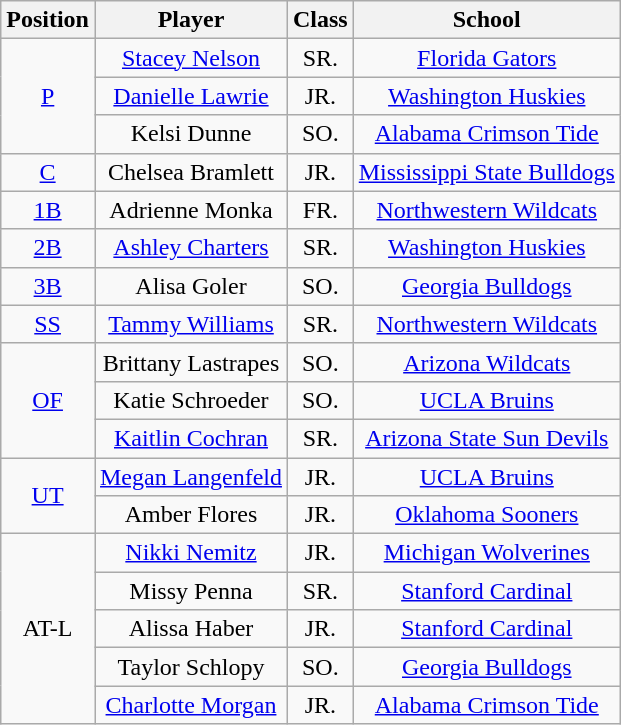<table class="wikitable">
<tr>
<th>Position</th>
<th>Player</th>
<th>Class</th>
<th>School</th>
</tr>
<tr align=center>
<td rowspan=3><a href='#'>P</a></td>
<td><a href='#'>Stacey Nelson</a></td>
<td>SR.</td>
<td><a href='#'>Florida Gators</a></td>
</tr>
<tr align=center>
<td><a href='#'>Danielle Lawrie</a></td>
<td>JR.</td>
<td><a href='#'>Washington Huskies</a></td>
</tr>
<tr align=center>
<td>Kelsi Dunne</td>
<td>SO.</td>
<td><a href='#'>Alabama Crimson Tide</a></td>
</tr>
<tr align=center>
<td rowspan=1><a href='#'>C</a></td>
<td>Chelsea Bramlett</td>
<td>JR.</td>
<td><a href='#'>Mississippi State Bulldogs</a></td>
</tr>
<tr align=center>
<td rowspan=1><a href='#'>1B</a></td>
<td>Adrienne Monka</td>
<td>FR.</td>
<td><a href='#'>Northwestern Wildcats</a></td>
</tr>
<tr align=center>
<td rowspan=1><a href='#'>2B</a></td>
<td><a href='#'>Ashley Charters</a></td>
<td>SR.</td>
<td><a href='#'>Washington Huskies</a></td>
</tr>
<tr align=center>
<td rowspan=1><a href='#'>3B</a></td>
<td>Alisa Goler</td>
<td>SO.</td>
<td><a href='#'>Georgia Bulldogs</a></td>
</tr>
<tr align=center>
<td rowspan=1><a href='#'>SS</a></td>
<td><a href='#'>Tammy Williams</a></td>
<td>SR.</td>
<td><a href='#'>Northwestern Wildcats</a></td>
</tr>
<tr align=center>
<td rowspan=3><a href='#'>OF</a></td>
<td>Brittany Lastrapes</td>
<td>SO.</td>
<td><a href='#'>Arizona Wildcats</a></td>
</tr>
<tr align=center>
<td>Katie Schroeder</td>
<td>SO.</td>
<td><a href='#'>UCLA Bruins</a></td>
</tr>
<tr align=center>
<td><a href='#'>Kaitlin Cochran</a></td>
<td>SR.</td>
<td><a href='#'>Arizona State Sun Devils</a></td>
</tr>
<tr align=center>
<td rowspan=2><a href='#'>UT</a></td>
<td><a href='#'>Megan Langenfeld</a></td>
<td>JR.</td>
<td><a href='#'>UCLA Bruins</a></td>
</tr>
<tr align=center>
<td>Amber Flores</td>
<td>JR.</td>
<td><a href='#'>Oklahoma Sooners</a></td>
</tr>
<tr align=center>
<td rowspan=5>AT-L</td>
<td><a href='#'>Nikki Nemitz</a></td>
<td>JR.</td>
<td><a href='#'>Michigan Wolverines</a></td>
</tr>
<tr align=center>
<td>Missy Penna</td>
<td>SR.</td>
<td><a href='#'>Stanford Cardinal</a></td>
</tr>
<tr align=center>
<td>Alissa Haber</td>
<td>JR.</td>
<td><a href='#'>Stanford Cardinal</a></td>
</tr>
<tr align=center>
<td>Taylor Schlopy</td>
<td>SO.</td>
<td><a href='#'>Georgia Bulldogs</a></td>
</tr>
<tr align=center>
<td><a href='#'>Charlotte Morgan</a></td>
<td>JR.</td>
<td><a href='#'>Alabama Crimson Tide</a></td>
</tr>
</table>
